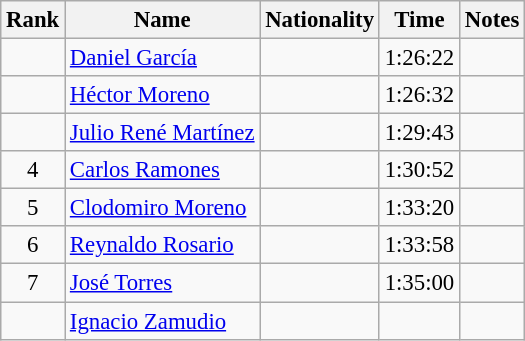<table class="wikitable sortable" style="text-align:center;font-size:95%">
<tr>
<th>Rank</th>
<th>Name</th>
<th>Nationality</th>
<th>Time</th>
<th>Notes</th>
</tr>
<tr>
<td></td>
<td align=left><a href='#'>Daniel García</a></td>
<td align=left></td>
<td>1:26:22</td>
<td></td>
</tr>
<tr>
<td></td>
<td align=left><a href='#'>Héctor Moreno</a></td>
<td align=left></td>
<td>1:26:32</td>
<td></td>
</tr>
<tr>
<td></td>
<td align=left><a href='#'>Julio René Martínez</a></td>
<td align=left></td>
<td>1:29:43</td>
<td></td>
</tr>
<tr>
<td>4</td>
<td align=left><a href='#'>Carlos Ramones</a></td>
<td align=left></td>
<td>1:30:52</td>
<td></td>
</tr>
<tr>
<td>5</td>
<td align=left><a href='#'>Clodomiro Moreno</a></td>
<td align=left></td>
<td>1:33:20</td>
<td></td>
</tr>
<tr>
<td>6</td>
<td align=left><a href='#'>Reynaldo Rosario</a></td>
<td align=left></td>
<td>1:33:58</td>
<td></td>
</tr>
<tr>
<td>7</td>
<td align=left><a href='#'>José Torres</a></td>
<td align=left></td>
<td>1:35:00</td>
<td></td>
</tr>
<tr>
<td></td>
<td align=left><a href='#'>Ignacio Zamudio</a></td>
<td align=left></td>
<td></td>
<td></td>
</tr>
</table>
